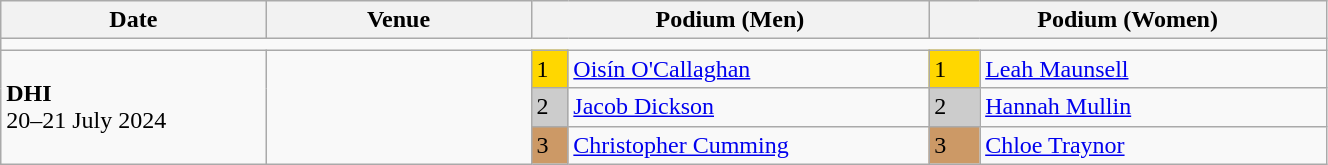<table class="wikitable" width=70%>
<tr>
<th>Date</th>
<th width=20%>Venue</th>
<th colspan=2 width=30%>Podium (Men)</th>
<th colspan=2 width=30%>Podium (Women)</th>
</tr>
<tr>
<td colspan=6></td>
</tr>
<tr>
<td rowspan=3><strong>DHI</strong> <br> 20–21 July 2024</td>
<td rowspan=3><br></td>
<td bgcolor=FFD700>1</td>
<td><a href='#'>Oisín O'Callaghan</a></td>
<td bgcolor=FFD700>1</td>
<td><a href='#'>Leah Maunsell</a></td>
</tr>
<tr>
<td bgcolor=CCCCCC>2</td>
<td><a href='#'>Jacob Dickson</a></td>
<td bgcolor=CCCCCC>2</td>
<td><a href='#'>Hannah Mullin</a></td>
</tr>
<tr>
<td bgcolor=CC9966>3</td>
<td><a href='#'>Christopher Cumming</a></td>
<td bgcolor=CC9966>3</td>
<td><a href='#'>Chloe Traynor</a></td>
</tr>
</table>
